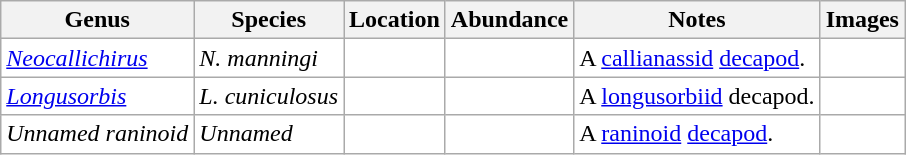<table class="wikitable" style="background:white">
<tr>
<th>Genus</th>
<th>Species</th>
<th>Location</th>
<th>Abundance</th>
<th>Notes</th>
<th>Images</th>
</tr>
<tr>
<td><em><a href='#'>Neocallichirus</a></em></td>
<td><em>N. manningi</em></td>
<td></td>
<td></td>
<td>A <a href='#'>callianassid</a> <a href='#'>decapod</a>.</td>
<td></td>
</tr>
<tr>
<td><em><a href='#'>Longusorbis</a></em></td>
<td><em>L. cuniculosus</em></td>
<td></td>
<td></td>
<td>A <a href='#'>longusorbiid</a> decapod.</td>
</tr>
<tr>
<td><em>Unnamed raninoid</em></td>
<td><em>Unnamed</em></td>
<td></td>
<td></td>
<td>A <a href='#'>raninoid</a> <a href='#'>decapod</a>.</td>
<td></td>
</tr>
</table>
